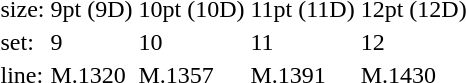<table style="margin-left:40px;">
<tr>
<td>size:</td>
<td>9pt (9D)</td>
<td>10pt (10D)</td>
<td>11pt (11D)</td>
<td>12pt (12D)</td>
</tr>
<tr>
<td>set:</td>
<td>9</td>
<td>10</td>
<td>11</td>
<td>12</td>
</tr>
<tr>
<td>line:</td>
<td>M.1320</td>
<td>M.1357</td>
<td>M.1391</td>
<td>M.1430</td>
</tr>
</table>
